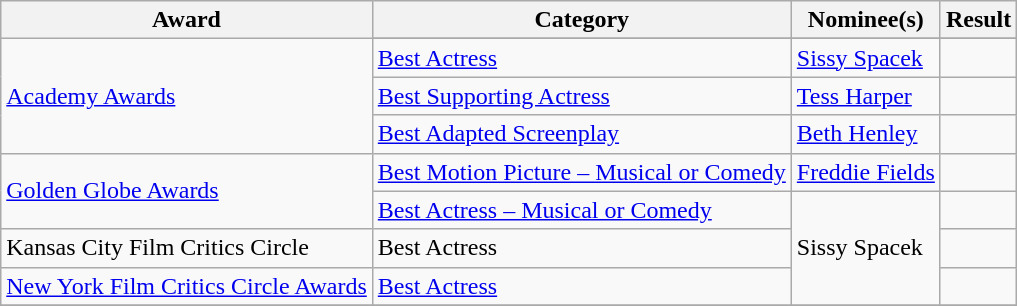<table class="wikitable plainrowheaders">
<tr>
<th>Award</th>
<th>Category</th>
<th>Nominee(s)</th>
<th>Result</th>
</tr>
<tr>
<td rowspan="4"><a href='#'>Academy Awards</a></td>
</tr>
<tr>
<td><a href='#'>Best Actress</a></td>
<td><a href='#'>Sissy Spacek</a></td>
<td></td>
</tr>
<tr>
<td><a href='#'>Best Supporting Actress</a></td>
<td><a href='#'>Tess Harper</a></td>
<td></td>
</tr>
<tr>
<td><a href='#'>Best Adapted Screenplay</a></td>
<td><a href='#'>Beth Henley</a></td>
<td></td>
</tr>
<tr>
<td rowspan="2"><a href='#'>Golden Globe Awards</a></td>
<td><a href='#'>Best Motion Picture – Musical or Comedy</a></td>
<td><a href='#'>Freddie Fields</a></td>
<td></td>
</tr>
<tr>
<td><a href='#'>Best Actress – Musical or Comedy</a></td>
<td Rowspan=3>Sissy Spacek</td>
<td></td>
</tr>
<tr>
<td>Kansas City Film Critics Circle</td>
<td>Best Actress</td>
<td></td>
</tr>
<tr>
<td><a href='#'>New York Film Critics Circle Awards</a></td>
<td><a href='#'>Best Actress</a></td>
<td></td>
</tr>
<tr>
</tr>
</table>
